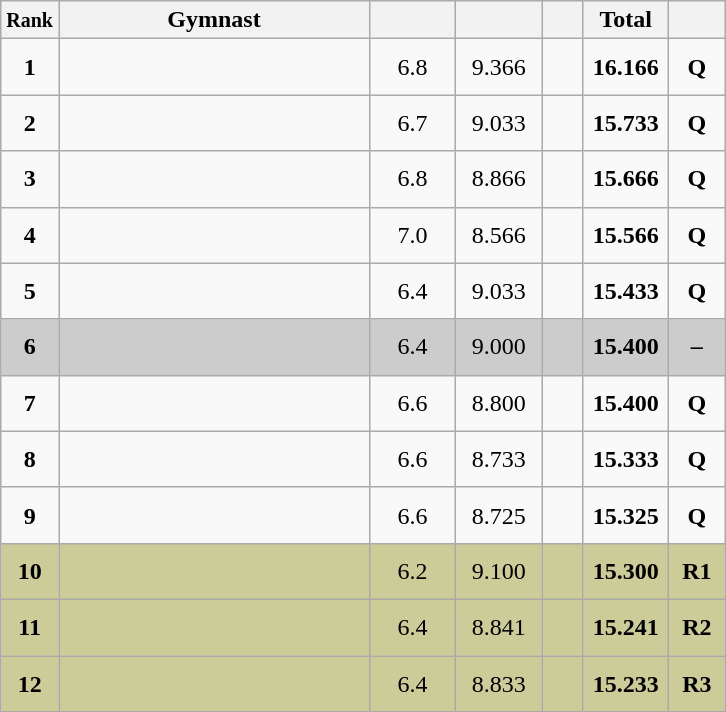<table style="text-align:center;" class="wikitable sortable">
<tr>
<th scope="col" style="width:15px;"><small>Rank</small></th>
<th scope="col" style="width:200px;">Gymnast</th>
<th scope="col" style="width:50px;"><small></small></th>
<th scope="col" style="width:50px;"><small></small></th>
<th scope="col" style="width:20px;"><small></small></th>
<th scope="col" style="width:50px;">Total</th>
<th scope="col" style="width:30px;"><small></small></th>
</tr>
<tr>
<td scope="row" style="text-align:center"><strong>1</strong></td>
<td style="height:30px; text-align:left;"></td>
<td>6.8</td>
<td>9.366</td>
<td></td>
<td><strong>16.166</strong></td>
<td><strong>Q</strong></td>
</tr>
<tr>
<td scope="row" style="text-align:center"><strong>2</strong></td>
<td style="height:30px; text-align:left;"></td>
<td>6.7</td>
<td>9.033</td>
<td></td>
<td><strong>15.733</strong></td>
<td><strong>Q</strong></td>
</tr>
<tr>
<td scope="row" style="text-align:center"><strong>3</strong></td>
<td style="height:30px; text-align:left;"></td>
<td>6.8</td>
<td>8.866</td>
<td></td>
<td><strong>15.666</strong></td>
<td><strong>Q</strong></td>
</tr>
<tr>
<td scope="row" style="text-align:center"><strong>4</strong></td>
<td style="height:30px; text-align:left;"></td>
<td>7.0</td>
<td>8.566</td>
<td></td>
<td><strong>15.566</strong></td>
<td><strong>Q</strong></td>
</tr>
<tr>
<td scope="row" style="text-align:center"><strong>5</strong></td>
<td style="height:30px; text-align:left;"></td>
<td>6.4</td>
<td>9.033</td>
<td></td>
<td><strong>15.433</strong></td>
<td><strong>Q</strong></td>
</tr>
<tr style="background:#cccccc;">
<td scope="row" style="text-align:center"><strong>6</strong></td>
<td style="height:30px; text-align:left;"></td>
<td>6.4</td>
<td>9.000</td>
<td></td>
<td><strong>15.400</strong></td>
<td><strong>–</strong></td>
</tr>
<tr>
<td scope="row" style="text-align:center"><strong>7</strong></td>
<td style="height:30px; text-align:left;"></td>
<td>6.6</td>
<td>8.800</td>
<td></td>
<td><strong>15.400</strong></td>
<td><strong>Q</strong></td>
</tr>
<tr>
<td scope="row" style="text-align:center"><strong>8</strong></td>
<td style="height:30px; text-align:left;"></td>
<td>6.6</td>
<td>8.733</td>
<td></td>
<td><strong>15.333</strong></td>
<td><strong>Q</strong></td>
</tr>
<tr>
<td scope="row" style="text-align:center"><strong>9</strong></td>
<td style="height:30px; text-align:left;"></td>
<td>6.6</td>
<td>8.725</td>
<td></td>
<td><strong>15.325</strong></td>
<td><strong>Q</strong></td>
</tr>
<tr style="background:#cccc99;">
<td scope="row" style="text-align:center"><strong>10</strong></td>
<td style="height:30px; text-align:left;"></td>
<td>6.2</td>
<td>9.100</td>
<td></td>
<td><strong>15.300</strong></td>
<td><strong>R1</strong></td>
</tr>
<tr style="background:#cccc99;">
<td scope="row" style="text-align:center"><strong>11</strong></td>
<td style="height:30px; text-align:left;"></td>
<td>6.4</td>
<td>8.841</td>
<td></td>
<td><strong>15.241</strong></td>
<td><strong>R2</strong></td>
</tr>
<tr style="background:#cccc99;">
<td scope="row" style="text-align:center"><strong>12</strong></td>
<td style="height:30px; text-align:left;"></td>
<td>6.4</td>
<td>8.833</td>
<td></td>
<td><strong>15.233</strong></td>
<td><strong>R3</strong></td>
</tr>
</table>
